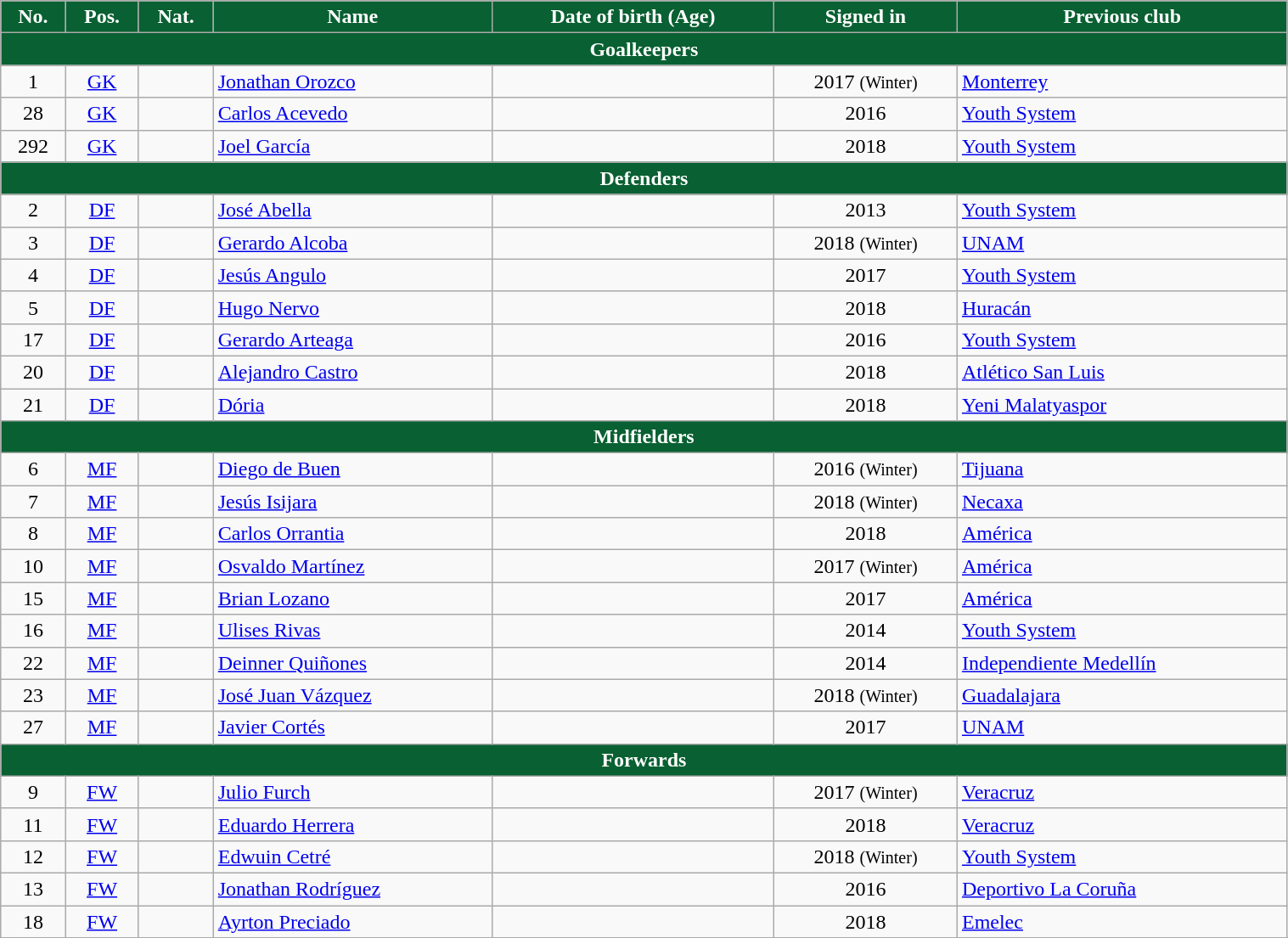<table class="wikitable" style="text-align:center; font-size:100%; width:80%">
<tr>
<th style="background:#096032; color:white; text-align:center;">No.</th>
<th style="background:#096032; color:white; text-align:center;">Pos.</th>
<th style="background:#096032; color:white; text-align:center;">Nat.</th>
<th style="background:#096032; color:white; text-align:center;">Name</th>
<th style="background:#096032; color:white; text-align:center;">Date of birth (Age)</th>
<th style="background:#096032; color:white; text-align:center;">Signed in</th>
<th style="background:#096032; color:white; text-align:center;">Previous club</th>
</tr>
<tr>
<th colspan="7" style="background:#096032; color:white; text-align:center">Goalkeepers</th>
</tr>
<tr>
<td>1</td>
<td><a href='#'>GK</a></td>
<td></td>
<td align=left><a href='#'>Jonathan Orozco</a></td>
<td></td>
<td>2017 <small>(Winter)</small></td>
<td align=left> <a href='#'>Monterrey</a></td>
</tr>
<tr>
<td>28</td>
<td><a href='#'>GK</a></td>
<td></td>
<td align=left><a href='#'>Carlos Acevedo</a></td>
<td></td>
<td>2016</td>
<td align=left> <a href='#'>Youth System</a></td>
</tr>
<tr>
<td>292</td>
<td><a href='#'>GK</a></td>
<td></td>
<td align=left><a href='#'>Joel García</a></td>
<td></td>
<td>2018</td>
<td align=left> <a href='#'>Youth System</a></td>
</tr>
<tr>
<th colspan="7" style="background:#096032; color:white; text-align:center">Defenders</th>
</tr>
<tr>
<td>2</td>
<td><a href='#'>DF</a></td>
<td></td>
<td align=left><a href='#'>José Abella</a></td>
<td></td>
<td>2013</td>
<td align=left> <a href='#'>Youth System</a></td>
</tr>
<tr>
<td>3</td>
<td><a href='#'>DF</a></td>
<td></td>
<td align=left><a href='#'>Gerardo Alcoba</a></td>
<td></td>
<td>2018 <small>(Winter)</small></td>
<td align=left> <a href='#'>UNAM</a></td>
</tr>
<tr>
<td>4</td>
<td><a href='#'>DF</a></td>
<td></td>
<td align=left><a href='#'>Jesús Angulo</a></td>
<td></td>
<td>2017</td>
<td align=left> <a href='#'>Youth System</a></td>
</tr>
<tr>
<td>5</td>
<td><a href='#'>DF</a></td>
<td></td>
<td align=left><a href='#'>Hugo Nervo</a></td>
<td></td>
<td>2018</td>
<td align=left> <a href='#'>Huracán</a></td>
</tr>
<tr>
<td>17</td>
<td><a href='#'>DF</a></td>
<td></td>
<td align=left><a href='#'>Gerardo Arteaga</a></td>
<td></td>
<td>2016</td>
<td align=left> <a href='#'>Youth System</a></td>
</tr>
<tr>
<td>20</td>
<td><a href='#'>DF</a></td>
<td></td>
<td align=left><a href='#'>Alejandro Castro</a></td>
<td></td>
<td>2018</td>
<td align=left> <a href='#'>Atlético San Luis</a></td>
</tr>
<tr>
<td>21</td>
<td><a href='#'>DF</a></td>
<td></td>
<td align=left><a href='#'>Dória</a></td>
<td></td>
<td>2018</td>
<td align=left> <a href='#'>Yeni Malatyaspor</a></td>
</tr>
<tr>
<th colspan="7" style="background:#096032; color:white; text-align:center">Midfielders</th>
</tr>
<tr>
<td>6</td>
<td><a href='#'>MF</a></td>
<td></td>
<td align=left><a href='#'>Diego de Buen</a></td>
<td></td>
<td>2016 <small>(Winter)</small></td>
<td align=left> <a href='#'>Tijuana</a></td>
</tr>
<tr>
<td>7</td>
<td><a href='#'>MF</a></td>
<td></td>
<td align=left><a href='#'>Jesús Isijara</a></td>
<td></td>
<td>2018 <small>(Winter)</small></td>
<td align=left> <a href='#'>Necaxa</a></td>
</tr>
<tr>
<td>8</td>
<td><a href='#'>MF</a></td>
<td></td>
<td align=left><a href='#'>Carlos Orrantia</a></td>
<td></td>
<td>2018</td>
<td align=left> <a href='#'>América</a></td>
</tr>
<tr>
<td>10</td>
<td><a href='#'>MF</a></td>
<td></td>
<td align=left><a href='#'>Osvaldo Martínez</a></td>
<td></td>
<td>2017 <small>(Winter)</small></td>
<td align=left> <a href='#'>América</a></td>
</tr>
<tr>
<td>15</td>
<td><a href='#'>MF</a></td>
<td></td>
<td align=left><a href='#'>Brian Lozano</a></td>
<td></td>
<td>2017</td>
<td align=left> <a href='#'>América</a></td>
</tr>
<tr>
<td>16</td>
<td><a href='#'>MF</a></td>
<td></td>
<td align=left><a href='#'>Ulises Rivas</a></td>
<td></td>
<td>2014</td>
<td align=left> <a href='#'>Youth System</a></td>
</tr>
<tr>
<td>22</td>
<td><a href='#'>MF</a></td>
<td></td>
<td align=left><a href='#'>Deinner Quiñones</a></td>
<td></td>
<td>2014</td>
<td align=left> <a href='#'>Independiente Medellín</a></td>
</tr>
<tr>
<td>23</td>
<td><a href='#'>MF</a></td>
<td></td>
<td align=left><a href='#'>José Juan Vázquez</a></td>
<td></td>
<td>2018 <small>(Winter)</small></td>
<td align=left> <a href='#'>Guadalajara</a></td>
</tr>
<tr>
<td>27</td>
<td><a href='#'>MF</a></td>
<td></td>
<td align=left><a href='#'>Javier Cortés</a></td>
<td></td>
<td>2017</td>
<td align=left> <a href='#'>UNAM</a></td>
</tr>
<tr>
<th colspan="7" style="background:#096032; color:white; text-align:center">Forwards</th>
</tr>
<tr>
<td>9</td>
<td><a href='#'>FW</a></td>
<td></td>
<td align=left><a href='#'>Julio Furch</a></td>
<td></td>
<td>2017 <small>(Winter)</small></td>
<td align=left> <a href='#'>Veracruz</a></td>
</tr>
<tr>
<td>11</td>
<td><a href='#'>FW</a></td>
<td></td>
<td align=left><a href='#'>Eduardo Herrera</a></td>
<td></td>
<td>2018</td>
<td align=left> <a href='#'>Veracruz</a></td>
</tr>
<tr>
<td>12</td>
<td><a href='#'>FW</a></td>
<td></td>
<td align=left><a href='#'>Edwuin Cetré</a></td>
<td></td>
<td>2018 <small>(Winter)</small></td>
<td align=left> <a href='#'>Youth System</a></td>
</tr>
<tr>
<td>13</td>
<td><a href='#'>FW</a></td>
<td></td>
<td align=left><a href='#'>Jonathan Rodríguez</a></td>
<td></td>
<td>2016</td>
<td align=left> <a href='#'>Deportivo La Coruña</a></td>
</tr>
<tr>
<td>18</td>
<td><a href='#'>FW</a></td>
<td></td>
<td align=left><a href='#'>Ayrton Preciado</a></td>
<td></td>
<td>2018</td>
<td align=left> <a href='#'>Emelec</a></td>
</tr>
<tr>
</tr>
</table>
